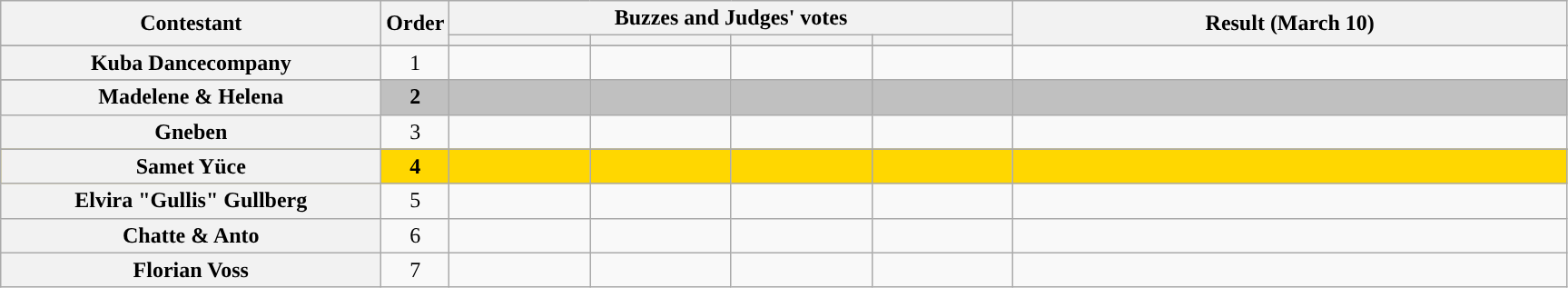<table class="wikitable plainrowheaders sortable" style="text-align:center;">
<tr>
<th scope="col" rowspan="2" class="unsortable" style="width:17em;">Contestant</th>
<th scope="col" rowspan="2" style="width:1em;">Order</th>
<th scope="col" colspan="4" class="unsortable" style="width:24em;">Buzzes and Judges' votes</th>
<th scope="col" rowspan="2" style="width:25em;">Result (March 10)</th>
</tr>
<tr>
<th scope="col" class="unsortable" style="width:6em;"></th>
<th scope="col" class="unsortable" style="width:6em;"></th>
<th scope="col" class="unsortable" style="width:6em;"></th>
<th scope="col" class="unsortable" style="width:6em;"></th>
</tr>
<tr>
</tr>
<tr -style="background:#c96">
<th scope="row">Kuba Dancecompany</th>
<td>1</td>
<td style="text-align:center;"></td>
<td></td>
<td></td>
<td></td>
<td></td>
</tr>
<tr>
</tr>
<tr style="background:silver">
<th scope="row"><strong>Madelene & Helena</strong></th>
<td><strong>2</strong></td>
<td></td>
<td style="text-align:center;"></td>
<td style="text-align:center;"></td>
<td style="text-align:center;"></td>
<td></td>
</tr>
<tr>
<th scope="row">Gneben</th>
<td>3</td>
<td></td>
<td></td>
<td></td>
<td></td>
<td></td>
</tr>
<tr>
</tr>
<tr style="background:gold">
<th scope="row"><strong>Samet Yüce</strong></th>
<td><strong>4</strong></td>
<td></td>
<td></td>
<td></td>
<td></td>
<td></td>
</tr>
<tr>
<th scope="row">Elvira "Gullis" Gullberg</th>
<td>5</td>
<td></td>
<td></td>
<td></td>
<td></td>
<td></td>
</tr>
<tr>
<th scope="row">Chatte & Anto</th>
<td>6</td>
<td></td>
<td></td>
<td></td>
<td></td>
<td></td>
</tr>
<tr>
<th scope="row">Florian Voss</th>
<td>7</td>
<td></td>
<td></td>
<td></td>
<td></td>
<td></td>
</tr>
</table>
